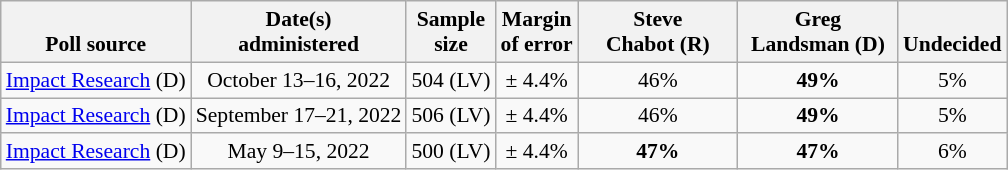<table class="wikitable" style="font-size:90%;text-align:center;">
<tr valign=bottom>
<th>Poll source</th>
<th>Date(s)<br>administered</th>
<th>Sample<br>size</th>
<th>Margin<br>of error</th>
<th style="width:100px;">Steve<br>Chabot (R)</th>
<th style="width:100px;">Greg<br>Landsman (D)</th>
<th>Undecided</th>
</tr>
<tr>
<td style="text-align:left;"><a href='#'>Impact Research</a> (D)</td>
<td>October 13–16, 2022</td>
<td>504 (LV)</td>
<td>± 4.4%</td>
<td>46%</td>
<td><strong>49%</strong></td>
<td>5%</td>
</tr>
<tr>
<td style="text-align:left;"><a href='#'>Impact Research</a> (D)</td>
<td>September 17–21, 2022</td>
<td>506 (LV)</td>
<td>± 4.4%</td>
<td>46%</td>
<td><strong>49%</strong></td>
<td>5%</td>
</tr>
<tr>
<td style="text-align:left;"><a href='#'>Impact Research</a> (D)</td>
<td>May 9–15, 2022</td>
<td>500 (LV)</td>
<td>± 4.4%</td>
<td><strong>47%</strong></td>
<td><strong>47%</strong></td>
<td>6%</td>
</tr>
</table>
